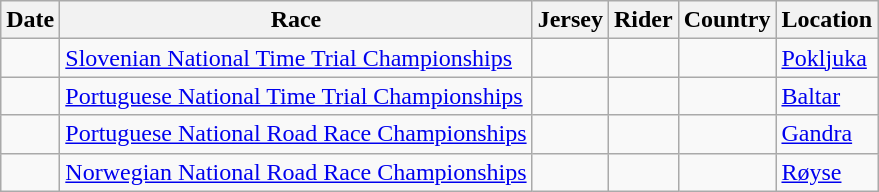<table class="wikitable">
<tr>
<th>Date</th>
<th>Race</th>
<th>Jersey</th>
<th>Rider</th>
<th>Country</th>
<th>Location</th>
</tr>
<tr>
<td></td>
<td><a href='#'>Slovenian National Time Trial Championships</a></td>
<td></td>
<td></td>
<td></td>
<td><a href='#'>Pokljuka</a></td>
</tr>
<tr>
<td></td>
<td><a href='#'>Portuguese National Time Trial Championships</a></td>
<td></td>
<td></td>
<td></td>
<td><a href='#'>Baltar</a></td>
</tr>
<tr>
<td></td>
<td><a href='#'>Portuguese National Road Race Championships</a></td>
<td></td>
<td></td>
<td></td>
<td><a href='#'>Gandra</a></td>
</tr>
<tr>
<td></td>
<td><a href='#'>Norwegian National Road Race Championships</a></td>
<td></td>
<td></td>
<td></td>
<td><a href='#'>Røyse</a></td>
</tr>
</table>
